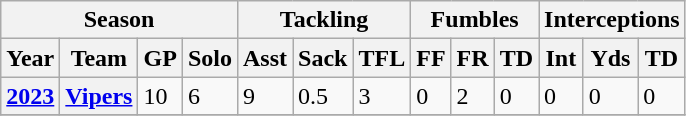<table class="wikitable">
<tr>
<th colspan="4">Season</th>
<th colspan="3">Tackling</th>
<th colspan="3">Fumbles</th>
<th colspan="3">Interceptions</th>
</tr>
<tr style="text-align:center;">
<th>Year</th>
<th>Team</th>
<th>GP</th>
<th>Solo</th>
<th>Asst</th>
<th>Sack</th>
<th>TFL</th>
<th>FF</th>
<th>FR</th>
<th>TD</th>
<th>Int</th>
<th>Yds</th>
<th>TD</th>
</tr>
<tr>
<th><a href='#'>2023</a></th>
<th><a href='#'>Vipers</a></th>
<td>10</td>
<td>6</td>
<td>9</td>
<td>0.5</td>
<td>3</td>
<td>0</td>
<td>2</td>
<td>0</td>
<td>0</td>
<td>0</td>
<td>0</td>
</tr>
<tr>
</tr>
</table>
